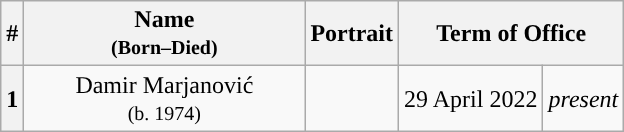<table class="wikitable" style="text-align:center">
<tr ->
<th>#</th>
<th width=180>Name<br><small>(Born–Died)</small></th>
<th>Portrait</th>
<th colspan=2>Term of Office</th>
</tr>
<tr ->
<th align=center style="background: ">1</th>
<td>Damir Marjanović<br><small>(b. 1974)</small></td>
<td></td>
<td>29 April 2022</td>
<td><em>present</em></td>
</tr>
</table>
